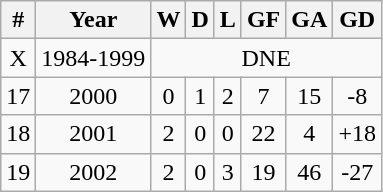<table class="wikitable sortable" style="text-align:center">
<tr>
<th>#</th>
<th>Year</th>
<th>W</th>
<th>D</th>
<th>L</th>
<th>GF</th>
<th>GA</th>
<th>GD</th>
</tr>
<tr>
<td>X</td>
<td>1984-1999</td>
<td colspan=6>DNE</td>
</tr>
<tr>
<td>17</td>
<td>2000</td>
<td>0</td>
<td>1</td>
<td>2</td>
<td>7</td>
<td>15</td>
<td>-8</td>
</tr>
<tr>
<td>18</td>
<td>2001</td>
<td>2</td>
<td>0</td>
<td>0</td>
<td>22</td>
<td>4</td>
<td>+18</td>
</tr>
<tr>
<td>19</td>
<td>2002</td>
<td>2</td>
<td>0</td>
<td>3</td>
<td>19</td>
<td>46</td>
<td>-27</td>
</tr>
</table>
